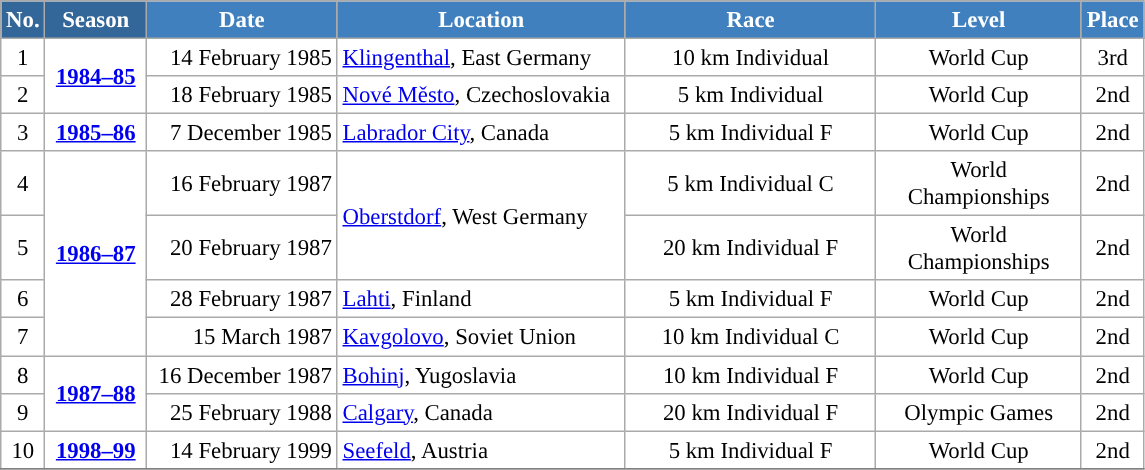<table class="wikitable sortable" style="font-size:95%; text-align:center; border:grey solid 1px; border-collapse:collapse; background:#ffffff;">
<tr style="background:#efefef;">
<th style="background-color:#369; color:white;">No.</th>
<th style="background-color:#369; color:white;">Season</th>
<th style="background-color:#4180be; color:white; width:120px;">Date</th>
<th style="background-color:#4180be; color:white; width:185px;">Location</th>
<th style="background-color:#4180be; color:white; width:160px;">Race</th>
<th style="background-color:#4180be; color:white; width:130px;">Level</th>
<th style="background-color:#4180be; color:white;">Place</th>
</tr>
<tr>
<td align=center>1</td>
<td rowspan=2 align=center><strong> <a href='#'>1984–85</a> </strong></td>
<td align=right>14 February 1985</td>
<td align=left> <a href='#'>Klingenthal</a>, East Germany</td>
<td>10 km Individual</td>
<td>World Cup</td>
<td>3rd</td>
</tr>
<tr>
<td align=center>2</td>
<td align=right>18 February 1985</td>
<td align=left> <a href='#'>Nové Město</a>, Czechoslovakia</td>
<td>5 km Individual</td>
<td>World Cup</td>
<td>2nd</td>
</tr>
<tr>
<td align=center>3</td>
<td rowspan=1 align=center><strong> <a href='#'>1985–86</a> </strong></td>
<td align=right>7 December 1985</td>
<td align=left> <a href='#'>Labrador City</a>, Canada</td>
<td>5 km Individual F</td>
<td>World Cup</td>
<td>2nd</td>
</tr>
<tr>
<td align=center>4</td>
<td rowspan=4 align=center><strong> <a href='#'>1986–87</a> </strong></td>
<td align=right>16 February 1987</td>
<td rowspan=2 align=left> <a href='#'>Oberstdorf</a>, West Germany</td>
<td>5 km Individual C</td>
<td>World Championships</td>
<td>2nd</td>
</tr>
<tr>
<td align=center>5</td>
<td align=right>20 February 1987</td>
<td>20 km Individual F</td>
<td>World Championships</td>
<td>2nd</td>
</tr>
<tr>
<td align=center>6</td>
<td align=right>28 February 1987</td>
<td align=left> <a href='#'>Lahti</a>, Finland</td>
<td>5 km Individual F</td>
<td>World Cup</td>
<td>2nd</td>
</tr>
<tr>
<td align=center>7</td>
<td align=right>15 March 1987</td>
<td align=left> <a href='#'>Kavgolovo</a>, Soviet Union</td>
<td>10 km Individual C</td>
<td>World Cup</td>
<td>2nd</td>
</tr>
<tr>
<td align=center>8</td>
<td rowspan=2 align=center><strong> <a href='#'>1987–88</a> </strong></td>
<td align=right>16 December 1987</td>
<td align=left> <a href='#'>Bohinj</a>, Yugoslavia</td>
<td>10 km Individual F</td>
<td>World Cup</td>
<td>2nd</td>
</tr>
<tr>
<td align=center>9</td>
<td align=right>25 February 1988</td>
<td align=left> <a href='#'>Calgary</a>, Canada</td>
<td>20 km Individual F</td>
<td>Olympic Games</td>
<td>2nd</td>
</tr>
<tr>
<td align=center>10</td>
<td rowspan=1 align=center><strong> <a href='#'>1998–99</a> </strong></td>
<td align=right>14 February 1999</td>
<td align=left> <a href='#'>Seefeld</a>, Austria</td>
<td>5 km Individual F</td>
<td>World Cup</td>
<td>2nd</td>
</tr>
<tr>
</tr>
</table>
